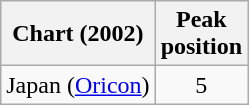<table class="wikitable sortable plainrowheaders">
<tr>
<th scope="col">Chart (2002)</th>
<th scope="col">Peak<br>position</th>
</tr>
<tr>
<td>Japan (<a href='#'>Oricon</a>)</td>
<td style="text-align:center;">5</td>
</tr>
</table>
